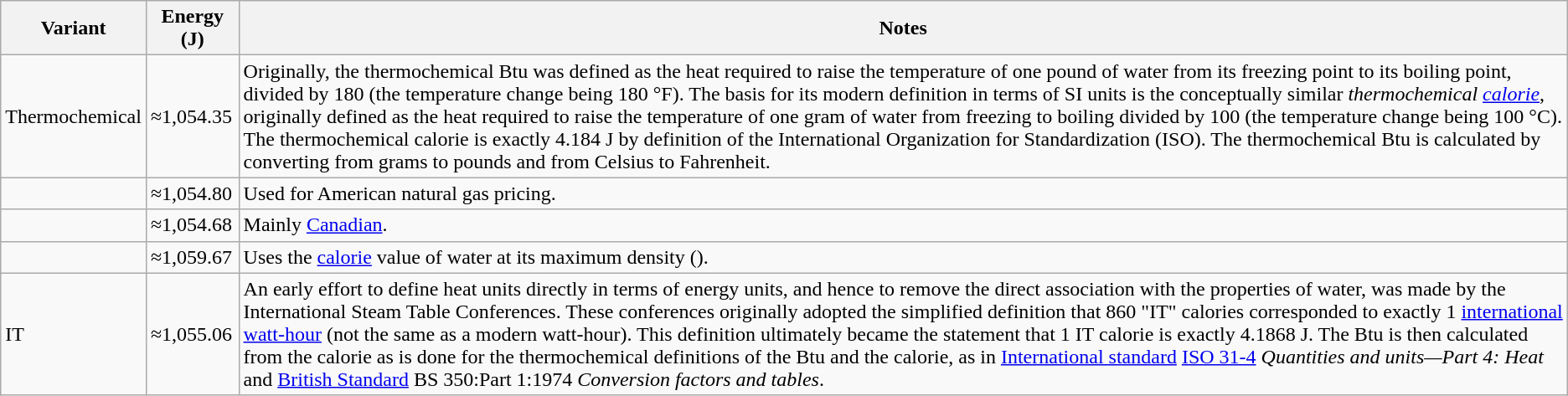<table class=wikitable>
<tr>
<th>Variant</th>
<th>Energy (J)</th>
<th>Notes</th>
</tr>
<tr>
<td>Thermochemical</td>
<td>≈1,054.35</td>
<td>Originally, the thermochemical Btu was defined as the heat required to raise the temperature of one pound of water from its freezing point to its boiling point, divided by 180 (the temperature change being 180 °F). The basis for its modern definition in terms of SI units is the conceptually similar <em>thermochemical <a href='#'>calorie</a></em>, originally defined as the heat required to raise the temperature of one gram of water from freezing to boiling divided by 100 (the temperature change being 100 °C). The thermochemical calorie is exactly 4.184 J by definition of the International Organization for Standardization (ISO). The thermochemical Btu is calculated by converting from grams to pounds and from Celsius to Fahrenheit.</td>
</tr>
<tr>
<td></td>
<td>≈1,054.80</td>
<td>Used for American natural gas pricing.</td>
</tr>
<tr>
<td></td>
<td>≈1,054.68</td>
<td>Mainly <a href='#'>Canadian</a>.</td>
</tr>
<tr>
<td></td>
<td>≈1,059.67</td>
<td>Uses the <a href='#'>calorie</a> value of water at its maximum density ().</td>
</tr>
<tr>
<td>IT</td>
<td>≈1,055.06</td>
<td>An early effort to define heat units directly in terms of energy units, and hence to remove the direct association with the properties of water, was made by the International Steam Table Conferences. These conferences originally adopted the simplified definition that 860 "IT" calories corresponded to exactly 1 <a href='#'>international watt-hour</a> (not the same as a modern watt-hour). This definition ultimately became the statement that 1 IT calorie is exactly 4.1868 J. The Btu is then calculated from the calorie as is done for the thermochemical definitions of the Btu and the calorie, as in <a href='#'>International standard</a> <a href='#'>ISO 31-4</a> <em>Quantities and units—Part 4: Heat</em> and <a href='#'>British Standard</a> BS 350:Part 1:1974 <em>Conversion factors and tables</em>.</td>
</tr>
</table>
